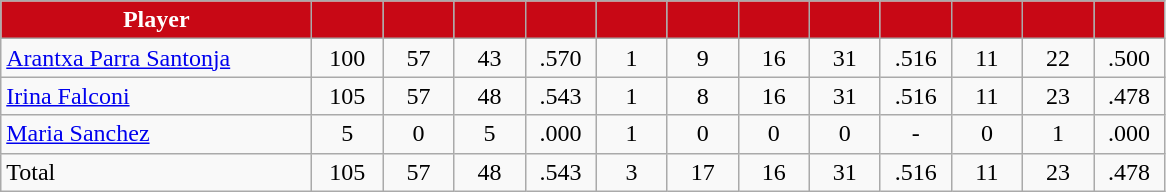<table class="wikitable" style="text-align:center">
<tr>
<th style="background:#C80815; color:white" width="200px">Player</th>
<th style="background:#C80815; color:white" width="40px"></th>
<th style="background:#C80815; color:white" width="40px"></th>
<th style="background:#C80815; color:white" width="40px"></th>
<th style="background:#C80815; color:white" width="40px"></th>
<th style="background:#C80815; color:white" width="40px"></th>
<th style="background:#C80815; color:white" width="40px"></th>
<th style="background:#C80815; color:white" width="40px"></th>
<th style="background:#C80815; color:white" width="40px"></th>
<th style="background:#C80815; color:white" width="40px"></th>
<th style="background:#C80815; color:white" width="40px"></th>
<th style="background:#C80815; color:white" width="40px"></th>
<th style="background:#C80815; color:white" width="40px"></th>
</tr>
<tr>
<td style="text-align:left"><a href='#'>Arantxa Parra Santonja</a></td>
<td>100</td>
<td>57</td>
<td>43</td>
<td>.570</td>
<td>1</td>
<td>9</td>
<td>16</td>
<td>31</td>
<td>.516</td>
<td>11</td>
<td>22</td>
<td>.500</td>
</tr>
<tr>
<td style="text-align:left"><a href='#'>Irina Falconi</a></td>
<td>105</td>
<td>57</td>
<td>48</td>
<td>.543</td>
<td>1</td>
<td>8</td>
<td>16</td>
<td>31</td>
<td>.516</td>
<td>11</td>
<td>23</td>
<td>.478</td>
</tr>
<tr>
<td style="text-align:left"><a href='#'>Maria Sanchez</a></td>
<td>5</td>
<td>0</td>
<td>5</td>
<td>.000</td>
<td>1</td>
<td>0</td>
<td>0</td>
<td>0</td>
<td>-</td>
<td>0</td>
<td>1</td>
<td>.000</td>
</tr>
<tr>
<td style="text-align:left">Total</td>
<td>105</td>
<td>57</td>
<td>48</td>
<td>.543</td>
<td>3</td>
<td>17</td>
<td>16</td>
<td>31</td>
<td>.516</td>
<td>11</td>
<td>23</td>
<td>.478</td>
</tr>
</table>
